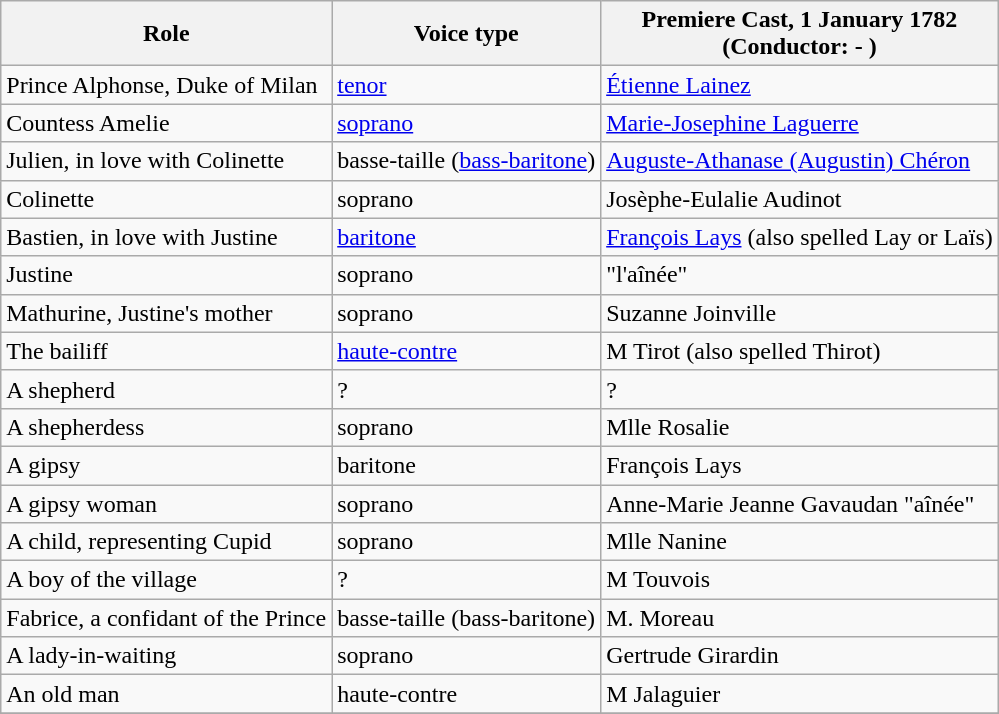<table class="wikitable">
<tr>
<th>Role</th>
<th>Voice type</th>
<th>Premiere Cast, 1 January 1782<br>(Conductor: - )</th>
</tr>
<tr>
<td>Prince Alphonse, Duke of Milan</td>
<td><a href='#'>tenor</a></td>
<td><a href='#'>Étienne Lainez</a></td>
</tr>
<tr>
<td>Countess Amelie</td>
<td><a href='#'>soprano</a></td>
<td><a href='#'>Marie-Josephine Laguerre</a></td>
</tr>
<tr>
<td>Julien, in love with Colinette</td>
<td>basse-taille (<a href='#'>bass-baritone</a>)</td>
<td><a href='#'>Auguste-Athanase (Augustin) Chéron</a></td>
</tr>
<tr>
<td>Colinette</td>
<td>soprano</td>
<td>Josèphe-Eulalie Audinot</td>
</tr>
<tr>
<td>Bastien, in love with Justine</td>
<td><a href='#'>baritone</a></td>
<td><a href='#'>François Lays</a> (also spelled Lay or Laïs)</td>
</tr>
<tr>
<td>Justine</td>
<td>soprano</td>
<td> "l'aînée"</td>
</tr>
<tr>
<td>Mathurine, Justine's mother</td>
<td>soprano</td>
<td>Suzanne Joinville</td>
</tr>
<tr>
<td>The bailiff</td>
<td><a href='#'>haute-contre</a></td>
<td>M Tirot (also spelled Thirot)</td>
</tr>
<tr>
<td>A shepherd</td>
<td>?</td>
<td>?</td>
</tr>
<tr>
<td>A shepherdess</td>
<td>soprano</td>
<td>Mlle Rosalie</td>
</tr>
<tr>
<td>A gipsy</td>
<td>baritone</td>
<td>François Lays</td>
</tr>
<tr>
<td>A gipsy woman</td>
<td>soprano</td>
<td>Anne-Marie Jeanne Gavaudan "aînée"</td>
</tr>
<tr>
<td>A child, representing Cupid</td>
<td>soprano</td>
<td>Mlle Nanine</td>
</tr>
<tr>
<td>A boy of the village</td>
<td>?</td>
<td>M Touvois</td>
</tr>
<tr>
<td>Fabrice, a confidant of the Prince</td>
<td>basse-taille (bass-baritone)</td>
<td>M. Moreau</td>
</tr>
<tr>
<td>A lady-in-waiting</td>
<td>soprano</td>
<td>Gertrude Girardin</td>
</tr>
<tr>
<td>An old man</td>
<td>haute-contre</td>
<td>M Jalaguier</td>
</tr>
<tr>
</tr>
</table>
